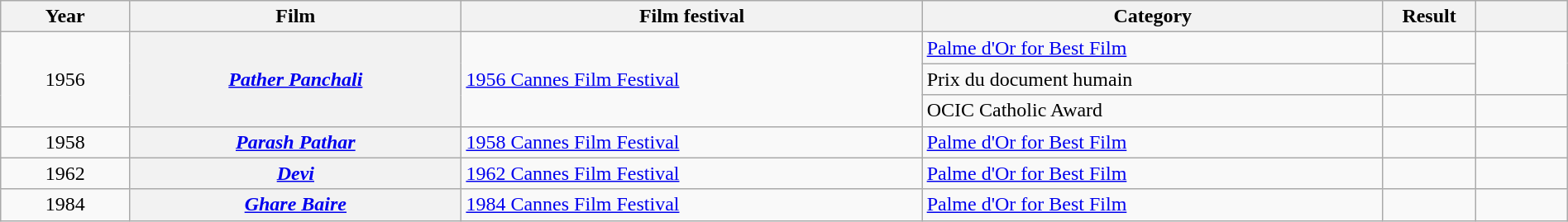<table class="wikitable plainrowheaders sortable" style="width:100%">
<tr>
<th scope="col" style="width:7%">Year</th>
<th scope="col" style="width:18%">Film</th>
<th scope="col" style="width:25%">Film festival</th>
<th scope="col" style="width:25%">Category</th>
<th scope="col" style="width:5%">Result</th>
<th scope="col" style="width:5%" class="unsortable"></th>
</tr>
<tr>
<td style="text-align:center;" rowspan="3">1956</td>
<th scope="row" rowspan="3"><em><a href='#'>Pather Panchali</a></em></th>
<td rowspan="3"><a href='#'>1956 Cannes Film Festival</a></td>
<td><a href='#'>Palme d'Or for Best Film</a></td>
<td></td>
<td style="text-align:center;" rowspan="2"></td>
</tr>
<tr>
<td>Prix du document humain</td>
<td></td>
</tr>
<tr>
<td>OCIC Catholic Award</td>
<td></td>
<td style="text-align:center;"></td>
</tr>
<tr>
<td style="text-align:center;">1958</td>
<th scope="row"><em><a href='#'>Parash Pathar</a></em></th>
<td><a href='#'>1958 Cannes Film Festival</a></td>
<td><a href='#'>Palme d'Or for Best Film</a></td>
<td></td>
<td style="text-align:center;"></td>
</tr>
<tr>
<td style="text-align:center;">1962</td>
<th scope="row"><em><a href='#'>Devi</a></em></th>
<td><a href='#'>1962 Cannes Film Festival</a></td>
<td><a href='#'>Palme d'Or for Best Film</a></td>
<td></td>
<td style="text-align:center;"></td>
</tr>
<tr>
<td style="text-align:center;">1984</td>
<th scope="row"><em><a href='#'>Ghare Baire</a></em></th>
<td><a href='#'>1984 Cannes Film Festival</a></td>
<td><a href='#'>Palme d'Or for Best Film</a></td>
<td></td>
<td style="text-align:center;"></td>
</tr>
</table>
